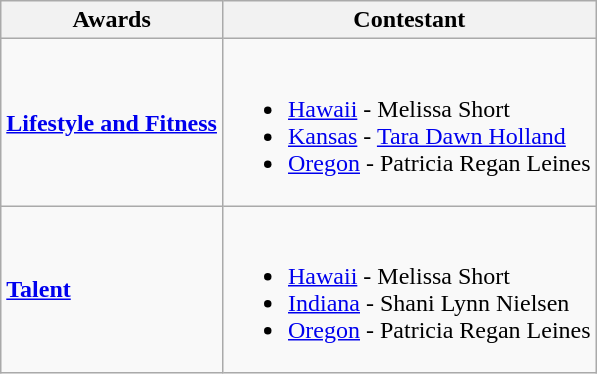<table class="wikitable">
<tr>
<th>Awards</th>
<th>Contestant</th>
</tr>
<tr>
<td><strong><a href='#'>Lifestyle and Fitness</a></strong></td>
<td><br><ul><li> <a href='#'>Hawaii</a> - Melissa Short</li><li> <a href='#'>Kansas</a> - <a href='#'>Tara Dawn Holland</a></li><li> <a href='#'>Oregon</a> - Patricia Regan Leines</li></ul></td>
</tr>
<tr>
<td><strong><a href='#'>Talent</a></strong></td>
<td><br><ul><li> <a href='#'>Hawaii</a> - Melissa Short</li><li> <a href='#'>Indiana</a> - Shani Lynn Nielsen</li><li> <a href='#'>Oregon</a> - Patricia Regan Leines</li></ul></td>
</tr>
</table>
